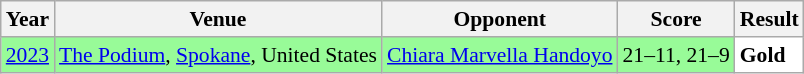<table class="sortable wikitable" style="font-size: 90%;">
<tr>
<th>Year</th>
<th>Venue</th>
<th>Opponent</th>
<th>Score</th>
<th>Result</th>
</tr>
<tr style="background:#98FB98">
<td align="center"><a href='#'>2023</a></td>
<td align="left"><a href='#'>The Podium</a>, <a href='#'>Spokane</a>, United States</td>
<td align="left"> <a href='#'>Chiara Marvella Handoyo</a></td>
<td align="left">21–11, 21–9</td>
<td style="text-align:left; background:white"> <strong>Gold</strong></td>
</tr>
</table>
